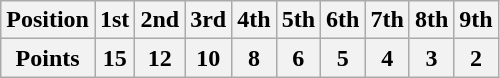<table class="wikitable">
<tr>
<th>Position</th>
<th>1st</th>
<th>2nd</th>
<th>3rd</th>
<th>4th</th>
<th>5th</th>
<th>6th</th>
<th>7th</th>
<th>8th</th>
<th>9th</th>
</tr>
<tr>
<th>Points</th>
<th>15</th>
<th>12</th>
<th>10</th>
<th>8</th>
<th>6</th>
<th>5</th>
<th>4</th>
<th>3</th>
<th>2</th>
</tr>
</table>
